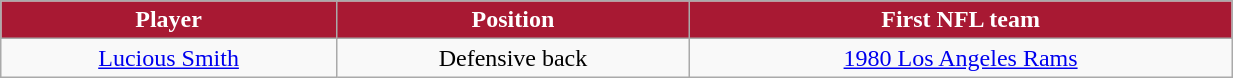<table class="wikitable" width="65%">
<tr align="center" style="background:#A81933;color:#FFFFFF;">
<td><strong>Player</strong></td>
<td><strong>Position</strong></td>
<td><strong>First NFL team</strong></td>
</tr>
<tr align="center" bgcolor="">
<td><a href='#'>Lucious Smith</a></td>
<td>Defensive back</td>
<td><a href='#'>1980 Los Angeles Rams</a></td>
</tr>
</table>
